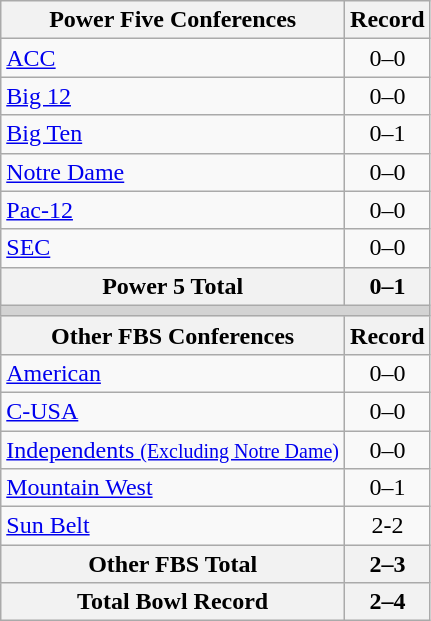<table class="wikitable">
<tr>
<th>Power Five Conferences</th>
<th>Record</th>
</tr>
<tr>
<td><a href='#'>ACC</a></td>
<td align=center>0–0</td>
</tr>
<tr>
<td><a href='#'>Big 12</a></td>
<td align=center>0–0</td>
</tr>
<tr>
<td><a href='#'>Big Ten</a></td>
<td align=center>0–1</td>
</tr>
<tr>
<td><a href='#'>Notre Dame</a></td>
<td align=center>0–0</td>
</tr>
<tr>
<td><a href='#'>Pac-12</a></td>
<td align=center>0–0</td>
</tr>
<tr>
<td><a href='#'>SEC</a></td>
<td align=center>0–0</td>
</tr>
<tr>
<th>Power 5 Total</th>
<th>0–1</th>
</tr>
<tr>
<th colspan="2" style="background:lightgrey;"></th>
</tr>
<tr>
<th>Other FBS Conferences</th>
<th>Record</th>
</tr>
<tr>
<td><a href='#'>American</a></td>
<td align=center>0–0</td>
</tr>
<tr>
<td><a href='#'>C-USA</a></td>
<td align=center>0–0</td>
</tr>
<tr>
<td><a href='#'>Independents <small>(Excluding Notre Dame)</small></a></td>
<td align=center>0–0</td>
</tr>
<tr>
<td><a href='#'>Mountain West</a></td>
<td align=center>0–1</td>
</tr>
<tr>
<td><a href='#'>Sun Belt</a></td>
<td align=center>2-2</td>
</tr>
<tr>
<th>Other FBS Total</th>
<th>2–3</th>
</tr>
<tr>
<th>Total Bowl Record</th>
<th>2–4</th>
</tr>
</table>
